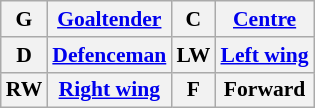<table class="wikitable" style="font-size:90%;">
<tr>
<th>G</th>
<th><a href='#'>Goaltender</a></th>
<th>C</th>
<th><a href='#'>Centre</a></th>
</tr>
<tr>
<th>D</th>
<th><a href='#'>Defenceman</a></th>
<th>LW</th>
<th><a href='#'>Left wing</a></th>
</tr>
<tr>
<th>RW</th>
<th><a href='#'>Right wing</a></th>
<th>F</th>
<th>Forward</th>
</tr>
</table>
